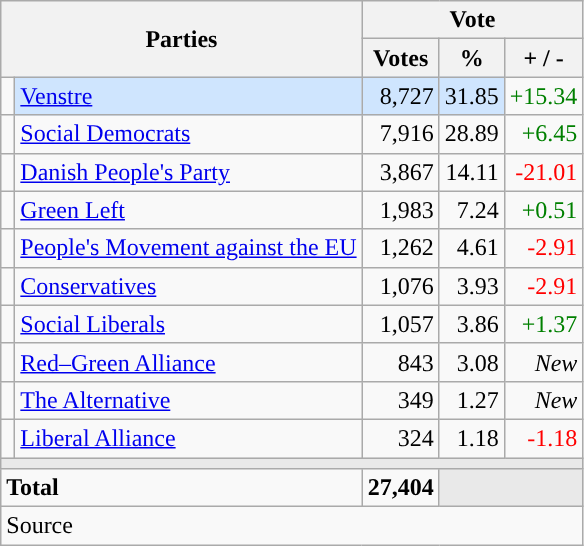<table class="wikitable" style="text-align:right;">
<tr>
<th style="text-align:centre;" rowspan="2" colspan="2" width="225">Parties</th>
<th colspan="3">Vote</th>
</tr>
<tr>
<th width="15">Votes</th>
<th width="15">%</th>
<th width="15">+ / -</th>
</tr>
<tr>
<td width="2" style="color:inherit;background:"></td>
<td bgcolor=#cfe5fe   align="left"><a href='#'>Venstre</a></td>
<td bgcolor=#cfe5fe>8,727</td>
<td bgcolor=#cfe5fe>31.85</td>
<td style=color:green;>+15.34</td>
</tr>
<tr>
<td width="2" style="color:inherit;background:"></td>
<td align="left"><a href='#'>Social Democrats</a></td>
<td>7,916</td>
<td>28.89</td>
<td style=color:green;>+6.45</td>
</tr>
<tr>
<td width="2" style="color:inherit;background:"></td>
<td align="left"><a href='#'>Danish People's Party</a></td>
<td>3,867</td>
<td>14.11</td>
<td style=color:red;>-21.01</td>
</tr>
<tr>
<td width="2" style="color:inherit;background:"></td>
<td align="left"><a href='#'>Green Left</a></td>
<td>1,983</td>
<td>7.24</td>
<td style=color:green;>+0.51</td>
</tr>
<tr>
<td width="2" style="color:inherit;background:"></td>
<td align="left"><a href='#'>People's Movement against the EU</a></td>
<td>1,262</td>
<td>4.61</td>
<td style=color:red;>-2.91</td>
</tr>
<tr>
<td width="2" style="color:inherit;background:"></td>
<td align="left"><a href='#'>Conservatives</a></td>
<td>1,076</td>
<td>3.93</td>
<td style=color:red;>-2.91</td>
</tr>
<tr>
<td width="2" style="color:inherit;background:"></td>
<td align="left"><a href='#'>Social Liberals</a></td>
<td>1,057</td>
<td>3.86</td>
<td style=color:green;>+1.37</td>
</tr>
<tr>
<td width="2" style="color:inherit;background:"></td>
<td align="left"><a href='#'>Red–Green Alliance</a></td>
<td>843</td>
<td>3.08</td>
<td><em>New</em></td>
</tr>
<tr>
<td width="2" style="color:inherit;background:"></td>
<td align="left"><a href='#'>The Alternative</a></td>
<td>349</td>
<td>1.27</td>
<td><em>New</em></td>
</tr>
<tr>
<td width="2" style="color:inherit;background:"></td>
<td align="left"><a href='#'>Liberal Alliance</a></td>
<td>324</td>
<td>1.18</td>
<td style=color:red;>-1.18</td>
</tr>
<tr>
<td colspan="7" bgcolor="#E9E9E9"></td>
</tr>
<tr>
<td align="left" colspan="2"><strong>Total</strong></td>
<td><strong>27,404</strong></td>
<td bgcolor="#E9E9E9" colspan="2"></td>
</tr>
<tr>
<td align="left" colspan="6">Source</td>
</tr>
</table>
